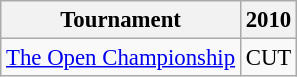<table class="wikitable" style="font-size:95%;text-align:center;">
<tr>
<th>Tournament</th>
<th>2010</th>
</tr>
<tr>
<td align=left><a href='#'>The Open Championship</a></td>
<td>CUT</td>
</tr>
</table>
